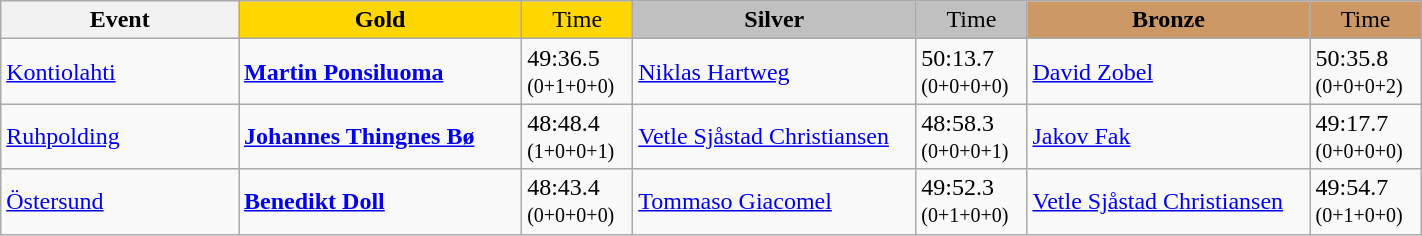<table class="wikitable" width="75%">
<tr>
<th width="180">Event</th>
<th width="220" style="background:gold">Gold</th>
<th width="70"  style="background:gold; font-weight:normal;">Time</th>
<th width="220" style="background:silver">Silver</th>
<th width="70"  style="background:silver; font-weight:normal;">Time</th>
<th width="220" style="background:#CC9966">Bronze</th>
<th width="70"  style="background:#CC9966; font-weight:normal;">Time</th>
</tr>
<tr>
<td><a href='#'> Kontiolahti</a><br></td>
<td><strong><a href='#'>Martin Ponsiluoma</a></strong><br><small></small></td>
<td>49:36.5<br><small>(0+1+0+0)</small></td>
<td><a href='#'>Niklas Hartweg</a><br><small></small></td>
<td>50:13.7<br><small>(0+0+0+0)</small></td>
<td><a href='#'>David Zobel</a><br><small></small></td>
<td>50:35.8<br><small>(0+0+0+2)</small></td>
</tr>
<tr>
<td><a href='#'> Ruhpolding</a><br></td>
<td><strong><a href='#'>Johannes Thingnes Bø</a></strong><br><small></small></td>
<td>48:48.4<br><small>(1+0+0+1)</small></td>
<td><a href='#'>Vetle Sjåstad Christiansen</a><br><small></small></td>
<td>48:58.3<br><small>(0+0+0+1)</small></td>
<td><a href='#'>Jakov Fak</a><br><small></small></td>
<td>49:17.7<br><small>(0+0+0+0)</small></td>
</tr>
<tr>
<td><a href='#'> Östersund</a><br></td>
<td><strong><a href='#'>Benedikt Doll</a></strong><br><small></small></td>
<td>48:43.4<br><small>(0+0+0+0)</small></td>
<td><a href='#'>Tommaso Giacomel</a><br><small></small></td>
<td>49:52.3<br><small>(0+1+0+0)</small></td>
<td><a href='#'>Vetle Sjåstad Christiansen</a><br><small></small></td>
<td>49:54.7<br><small>(0+1+0+0)</small></td>
</tr>
</table>
